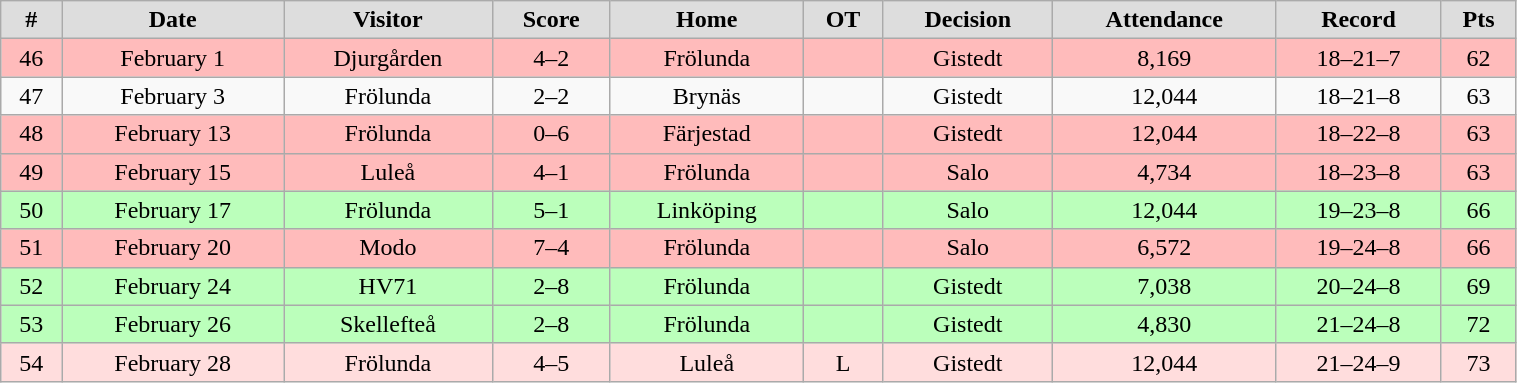<table class="wikitable" style="width:80%;">
<tr style="text-align:center; background:#ddd;">
<td><strong>#</strong></td>
<td><strong>Date</strong></td>
<td><strong>Visitor</strong></td>
<td><strong>Score</strong></td>
<td><strong>Home</strong></td>
<td><strong>OT</strong></td>
<td><strong>Decision</strong></td>
<td><strong>Attendance</strong></td>
<td><strong>Record</strong></td>
<td><strong>Pts</strong></td>
</tr>
<tr style="text-align:center; background:#fbb;">
<td>46</td>
<td>February 1</td>
<td>Djurgården</td>
<td>4–2</td>
<td>Frölunda</td>
<td></td>
<td>Gistedt</td>
<td>8,169</td>
<td>18–21–7</td>
<td>62</td>
</tr>
<tr style="text-align:center;">
<td>47</td>
<td>February 3</td>
<td>Frölunda</td>
<td>2–2</td>
<td>Brynäs</td>
<td></td>
<td>Gistedt</td>
<td>12,044</td>
<td>18–21–8</td>
<td>63</td>
</tr>
<tr style="text-align:center; background:#fbb;">
<td>48</td>
<td>February 13</td>
<td>Frölunda</td>
<td>0–6</td>
<td>Färjestad</td>
<td></td>
<td>Gistedt</td>
<td>12,044</td>
<td>18–22–8</td>
<td>63</td>
</tr>
<tr style="text-align:center; background:#fbb;">
<td>49</td>
<td>February 15</td>
<td>Luleå</td>
<td>4–1</td>
<td>Frölunda</td>
<td></td>
<td>Salo</td>
<td>4,734</td>
<td>18–23–8</td>
<td>63</td>
</tr>
<tr style="text-align:center; background:#bfb;">
<td>50</td>
<td>February 17</td>
<td>Frölunda</td>
<td>5–1</td>
<td>Linköping</td>
<td></td>
<td>Salo</td>
<td>12,044</td>
<td>19–23–8</td>
<td>66</td>
</tr>
<tr style="text-align:center; background:#fbb;">
<td>51</td>
<td>February 20</td>
<td>Modo</td>
<td>7–4</td>
<td>Frölunda</td>
<td></td>
<td>Salo</td>
<td>6,572</td>
<td>19–24–8</td>
<td>66</td>
</tr>
<tr style="text-align:center; background:#bfb;">
<td>52</td>
<td>February 24</td>
<td>HV71</td>
<td>2–8</td>
<td>Frölunda</td>
<td></td>
<td>Gistedt</td>
<td>7,038</td>
<td>20–24–8</td>
<td>69</td>
</tr>
<tr style="text-align:center; background:#bfb;">
<td>53</td>
<td>February 26</td>
<td>Skellefteå</td>
<td>2–8</td>
<td>Frölunda</td>
<td></td>
<td>Gistedt</td>
<td>4,830</td>
<td>21–24–8</td>
<td>72</td>
</tr>
<tr style="text-align:center; background:#fdd;">
<td>54</td>
<td>February 28</td>
<td>Frölunda</td>
<td>4–5</td>
<td>Luleå</td>
<td>L</td>
<td>Gistedt</td>
<td>12,044</td>
<td>21–24–9</td>
<td>73</td>
</tr>
</table>
